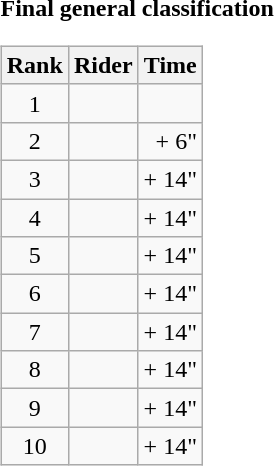<table>
<tr>
<td><strong>Final general classification</strong><br><table class="wikitable">
<tr>
<th scope="col">Rank</th>
<th scope="col">Rider</th>
<th scope="col">Time</th>
</tr>
<tr>
<td style="text-align:center;">1</td>
<td></td>
<td style="text-align:right;"></td>
</tr>
<tr>
<td style="text-align:center;">2</td>
<td></td>
<td style="text-align:right;">+ 6"</td>
</tr>
<tr>
<td style="text-align:center;">3</td>
<td></td>
<td style="text-align:right;">+ 14"</td>
</tr>
<tr>
<td style="text-align:center;">4</td>
<td></td>
<td style="text-align:right;">+ 14"</td>
</tr>
<tr>
<td style="text-align:center;">5</td>
<td></td>
<td style="text-align:right;">+ 14"</td>
</tr>
<tr>
<td style="text-align:center;">6</td>
<td></td>
<td style="text-align:right;">+ 14"</td>
</tr>
<tr>
<td style="text-align:center;">7</td>
<td></td>
<td style="text-align:right;">+ 14"</td>
</tr>
<tr>
<td style="text-align:center;">8</td>
<td></td>
<td style="text-align:right;">+ 14"</td>
</tr>
<tr>
<td style="text-align:center;">9</td>
<td></td>
<td style="text-align:right;">+ 14"</td>
</tr>
<tr>
<td style="text-align:center;">10</td>
<td></td>
<td style="text-align:right;">+ 14"</td>
</tr>
</table>
</td>
</tr>
</table>
